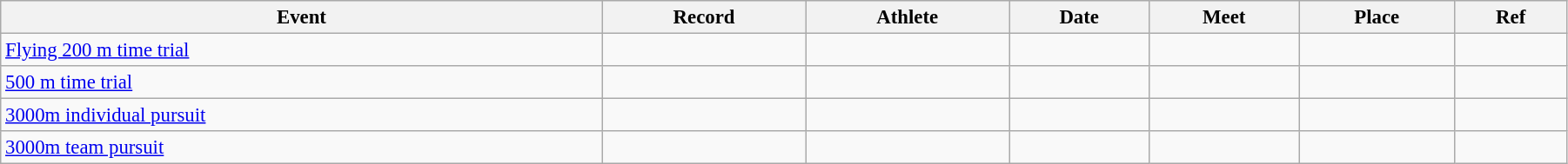<table class="wikitable" style="font-size:95%; width: 95%;">
<tr>
<th>Event</th>
<th>Record</th>
<th>Athlete</th>
<th>Date</th>
<th>Meet</th>
<th>Place</th>
<th>Ref</th>
</tr>
<tr>
<td><a href='#'>Flying 200 m time trial</a></td>
<td></td>
<td></td>
<td></td>
<td></td>
<td></td>
<td></td>
</tr>
<tr>
<td><a href='#'>500 m time trial</a></td>
<td></td>
<td></td>
<td></td>
<td></td>
<td></td>
<td></td>
</tr>
<tr>
<td><a href='#'>3000m individual pursuit</a></td>
<td></td>
<td></td>
<td></td>
<td></td>
<td></td>
<td></td>
</tr>
<tr>
<td><a href='#'>3000m team pursuit</a></td>
<td></td>
<td></td>
<td></td>
<td></td>
<td></td>
<td></td>
</tr>
</table>
